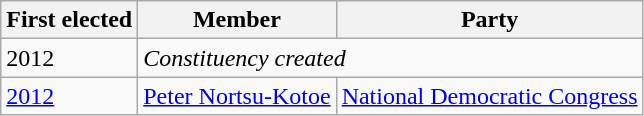<table class="wikitable">
<tr>
<th>First elected</th>
<th>Member</th>
<th>Party</th>
</tr>
<tr>
<td>2012</td>
<td colspan=2><em>Constituency created</em></td>
</tr>
<tr>
<td><a href='#'>2012</a></td>
<td><a href='#'>Peter Nortsu-Kotoe</a></td>
<td><a href='#'>National Democratic Congress</a></td>
</tr>
</table>
